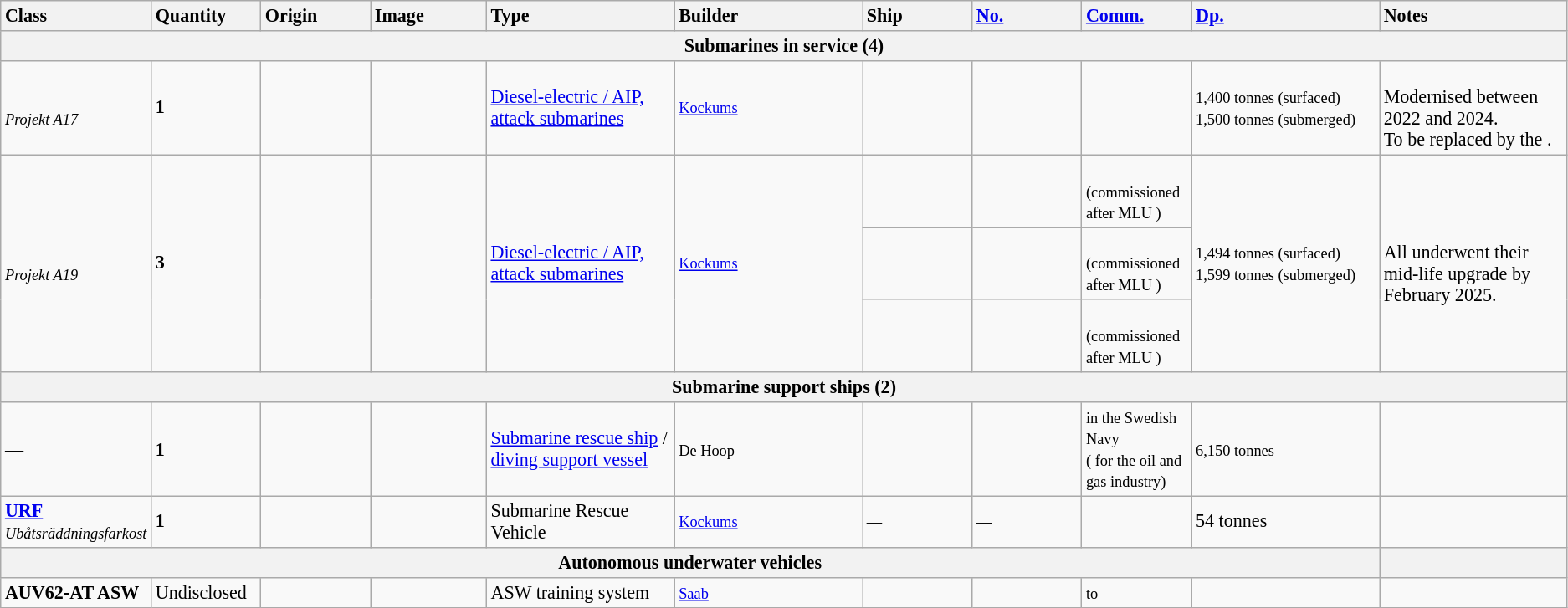<table class="wikitable" style="font-size: 92%;">
<tr>
<th style="text-align: left; width:8%;">Class</th>
<th style="text-align: left; width:7%;">Quantity</th>
<th style="text-align: left; width:7%;">Origin</th>
<th style="text-align: left">Image</th>
<th style="text-align: left; width:12%;">Type</th>
<th style="text-align: left; width:12%;">Builder</th>
<th style="text-align: left; width:7%;">Ship</th>
<th style="text-align: left; width:7%;"><a href='#'>No.</a></th>
<th style="text-align: left; width:7%;"><a href='#'>Comm.</a></th>
<th style="text-align: left; width:12%;"><a href='#'>Dp.</a></th>
<th style="text-align: left; width:12%;">Notes</th>
</tr>
<tr>
<th colspan="11">Submarines in service (4)</th>
</tr>
<tr>
<td><strong></strong><br><em><small>Projekt  A17</small></em></td>
<td><strong>1</strong></td>
<td></td>
<td></td>
<td><a href='#'>Diesel-electric / AIP, attack submarines</a></td>
<td><small><a href='#'>Kockums</a></small></td>
<td><small></small></td>
<td><small></small></td>
<td><small></small></td>
<td><small>1,400 tonnes (surfaced)</small><br><small>1,500 tonnes (submerged)</small></td>
<td><br>Modernised between 2022 and 2024.<br>To be replaced by the .</td>
</tr>
<tr>
<td rowspan="3"><strong></strong><br><em><small>Projekt A19</small></em></td>
<td rowspan="3"><strong>3</strong></td>
<td rowspan="3"></td>
<td rowspan="3"><br></td>
<td rowspan="3"><a href='#'>Diesel-electric / AIP, attack submarines</a></td>
<td rowspan="3"><small><a href='#'>Kockums</a></small></td>
<td><small></small></td>
<td><small></small></td>
<td><small></small><br><small>(commissioned after MLU )</small></td>
<td rowspan="3"><small>1,494 tonnes (surfaced)</small><br><small>1,599 tonnes (submerged)</small></td>
<td rowspan="3"><br>All underwent their mid-life upgrade by February 2025.</td>
</tr>
<tr>
<td><small></small></td>
<td><small></small></td>
<td><small></small><br><small>(commissioned after MLU )</small></td>
</tr>
<tr>
<td><small></small></td>
<td><small></small></td>
<td><small></small><br><small>(commissioned after MLU )</small></td>
</tr>
<tr>
<th colspan="11">Submarine support ships (2)</th>
</tr>
<tr>
<td>—</td>
<td><strong>1</strong></td>
<td></td>
<td></td>
<td><a href='#'>Submarine rescue ship</a> / <a href='#'>diving support vessel</a></td>
<td><small>De Hoop</small></td>
<td><small></small></td>
<td><small></small></td>
<td><small> in the Swedish Navy</small><br><small>( for the oil and gas industry)</small></td>
<td><small>6,150 tonnes</small></td>
<td></td>
</tr>
<tr>
<td><strong><a href='#'>URF</a></strong><br><em><small>Ubåtsräddningsfarkost</small></em></td>
<td><strong>1</strong></td>
<td></td>
<td></td>
<td>Submarine Rescue Vehicle</td>
<td><small><a href='#'>Kockums</a></small></td>
<td><small>—</small></td>
<td><small>—</small></td>
<td><small></small></td>
<td>54 tonnes</td>
<td></td>
</tr>
<tr>
<th colspan="10">Autonomous underwater vehicles</th>
<th></th>
</tr>
<tr>
<td><strong>AUV62-AT ASW</strong></td>
<td>Undisclosed</td>
<td></td>
<td><small>—</small></td>
<td>ASW training system</td>
<td><a href='#'><small>Saab</small></a></td>
<td><small>—</small></td>
<td><small>—</small></td>
<td><small></small> <small>to </small></td>
<td><small>—</small></td>
<td></td>
</tr>
</table>
